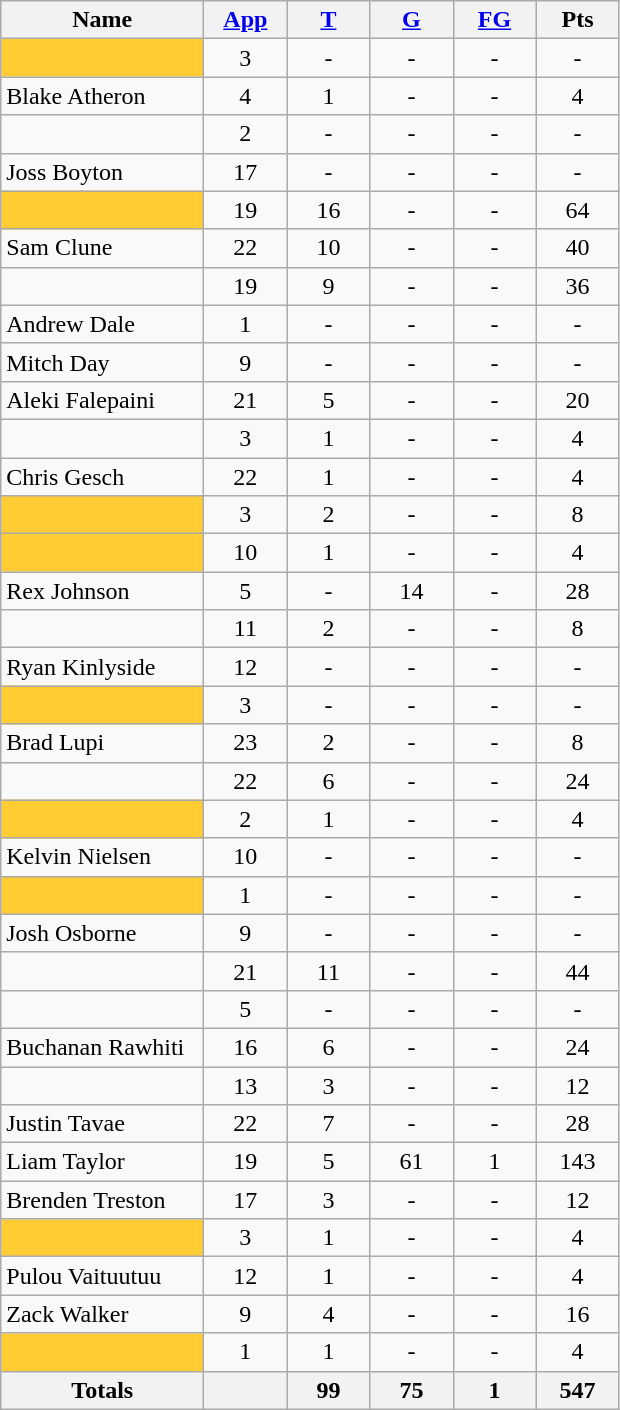<table class="wikitable sortable" style="text-align: center;">
<tr>
<th style="width:8em">Name</th>
<th style="width:3em"><a href='#'>App</a></th>
<th style="width:3em"><a href='#'>T</a></th>
<th style="width:3em"><a href='#'>G</a></th>
<th style="width:3em"><a href='#'>FG</a></th>
<th style="width:3em">Pts</th>
</tr>
<tr>
<td style="text-align:left; background:#FC3;"></td>
<td>3</td>
<td>-</td>
<td>-</td>
<td>-</td>
<td>-</td>
</tr>
<tr>
<td style="text-align:left;">Blake Atheron</td>
<td>4</td>
<td>1</td>
<td>-</td>
<td>-</td>
<td>4</td>
</tr>
<tr>
<td style="text-align:left;"></td>
<td>2</td>
<td>-</td>
<td>-</td>
<td>-</td>
<td>-</td>
</tr>
<tr>
<td style="text-align:left;">Joss Boyton</td>
<td>17</td>
<td>-</td>
<td>-</td>
<td>-</td>
<td>-</td>
</tr>
<tr>
<td style="text-align:left; background:#FC3;"></td>
<td>19</td>
<td>16</td>
<td>-</td>
<td>-</td>
<td>64</td>
</tr>
<tr>
<td style="text-align:left;">Sam Clune</td>
<td>22</td>
<td>10</td>
<td>-</td>
<td>-</td>
<td>40</td>
</tr>
<tr>
<td style="text-align:left;"></td>
<td>19</td>
<td>9</td>
<td>-</td>
<td>-</td>
<td>36</td>
</tr>
<tr>
<td style="text-align:left;">Andrew Dale</td>
<td>1</td>
<td>-</td>
<td>-</td>
<td>-</td>
<td>-</td>
</tr>
<tr>
<td style="text-align:left;">Mitch Day</td>
<td>9</td>
<td>-</td>
<td>-</td>
<td>-</td>
<td>-</td>
</tr>
<tr>
<td style="text-align:left;">Aleki Falepaini</td>
<td>21</td>
<td>5</td>
<td>-</td>
<td>-</td>
<td>20</td>
</tr>
<tr>
<td style="text-align:left;"></td>
<td>3</td>
<td>1</td>
<td>-</td>
<td>-</td>
<td>4</td>
</tr>
<tr>
<td style="text-align:left;">Chris Gesch</td>
<td>22</td>
<td>1</td>
<td>-</td>
<td>-</td>
<td>4</td>
</tr>
<tr>
<td style="text-align:left; background:#FC3;"></td>
<td>3</td>
<td>2</td>
<td>-</td>
<td>-</td>
<td>8</td>
</tr>
<tr>
<td style="text-align:left; background:#FC3;"></td>
<td>10</td>
<td>1</td>
<td>-</td>
<td>-</td>
<td>4</td>
</tr>
<tr>
<td style="text-align:left;">Rex Johnson</td>
<td>5</td>
<td>-</td>
<td>14</td>
<td>-</td>
<td>28</td>
</tr>
<tr>
<td style="text-align:left;"></td>
<td>11</td>
<td>2</td>
<td>-</td>
<td>-</td>
<td>8</td>
</tr>
<tr>
<td style="text-align:left;">Ryan Kinlyside</td>
<td>12</td>
<td>-</td>
<td>-</td>
<td>-</td>
<td>-</td>
</tr>
<tr>
<td style="text-align:left; background:#FC3;"></td>
<td>3</td>
<td>-</td>
<td>-</td>
<td>-</td>
<td>-</td>
</tr>
<tr>
<td style="text-align:left;">Brad Lupi</td>
<td>23</td>
<td>2</td>
<td>-</td>
<td>-</td>
<td>8</td>
</tr>
<tr>
<td style="text-align:left;"></td>
<td>22</td>
<td>6</td>
<td>-</td>
<td>-</td>
<td>24</td>
</tr>
<tr>
<td style="text-align:left; background:#FC3;"></td>
<td>2</td>
<td>1</td>
<td>-</td>
<td>-</td>
<td>4</td>
</tr>
<tr>
<td style="text-align:left;">Kelvin Nielsen</td>
<td>10</td>
<td>-</td>
<td>-</td>
<td>-</td>
<td>-</td>
</tr>
<tr>
<td style="text-align:left; background:#FC3;"></td>
<td>1</td>
<td>-</td>
<td>-</td>
<td>-</td>
<td>-</td>
</tr>
<tr>
<td style="text-align:left;">Josh Osborne</td>
<td>9</td>
<td>-</td>
<td>-</td>
<td>-</td>
<td>-</td>
</tr>
<tr>
<td style="text-align:left;"></td>
<td>21</td>
<td>11</td>
<td>-</td>
<td>-</td>
<td>44</td>
</tr>
<tr>
<td style="text-align:left;"></td>
<td>5</td>
<td>-</td>
<td>-</td>
<td>-</td>
<td>-</td>
</tr>
<tr>
<td style="text-align:left;">Buchanan Rawhiti</td>
<td>16</td>
<td>6</td>
<td>-</td>
<td>-</td>
<td>24</td>
</tr>
<tr>
<td style="text-align:left;"></td>
<td>13</td>
<td>3</td>
<td>-</td>
<td>-</td>
<td>12</td>
</tr>
<tr>
<td style="text-align:left;">Justin Tavae</td>
<td>22</td>
<td>7</td>
<td>-</td>
<td>-</td>
<td>28</td>
</tr>
<tr>
<td style="text-align:left;">Liam Taylor</td>
<td>19</td>
<td>5</td>
<td>61</td>
<td>1</td>
<td>143</td>
</tr>
<tr>
<td style="text-align:left;">Brenden Treston</td>
<td>17</td>
<td>3</td>
<td>-</td>
<td>-</td>
<td>12</td>
</tr>
<tr>
<td style="text-align:left; background:#FC3;"></td>
<td>3</td>
<td>1</td>
<td>-</td>
<td>-</td>
<td>4</td>
</tr>
<tr>
<td style="text-align:left;">Pulou Vaituutuu</td>
<td>12</td>
<td>1</td>
<td>-</td>
<td>-</td>
<td>4</td>
</tr>
<tr>
<td style="text-align:left;">Zack Walker</td>
<td>9</td>
<td>4</td>
<td>-</td>
<td>-</td>
<td>16</td>
</tr>
<tr>
<td style="text-align:left; background:#FC3;"></td>
<td>1</td>
<td>1</td>
<td>-</td>
<td>-</td>
<td>4</td>
</tr>
<tr class="sortbottom">
<th>Totals</th>
<th></th>
<th>99</th>
<th>75</th>
<th>1</th>
<th>547</th>
</tr>
</table>
